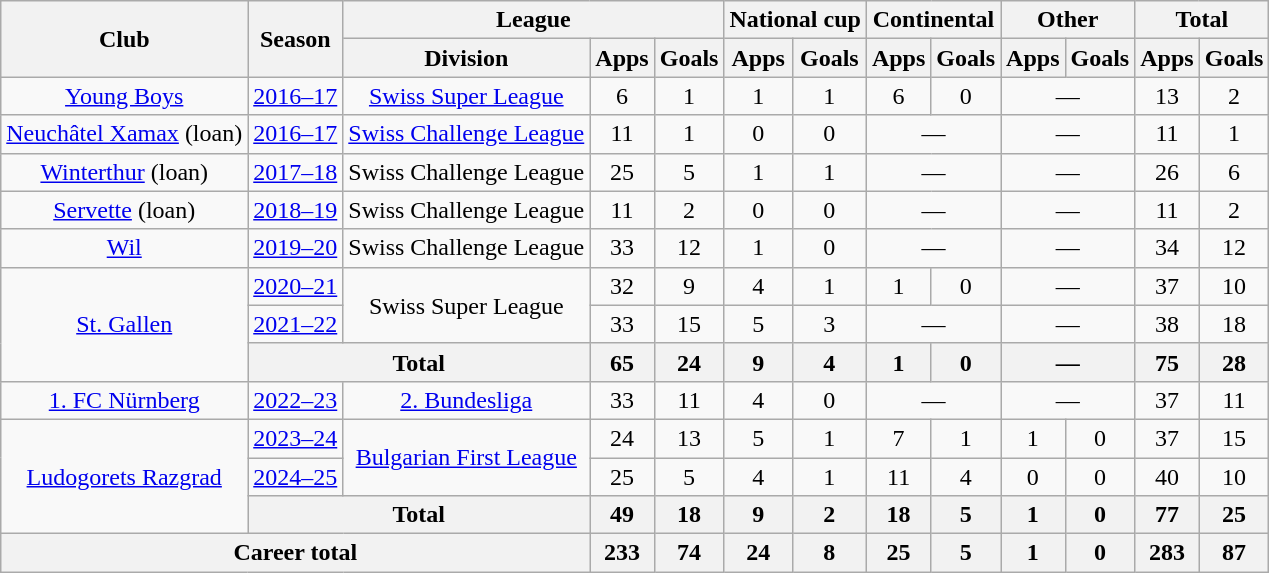<table class="wikitable" style="text-align:center">
<tr>
<th rowspan=2"">Club</th>
<th rowspan="2">Season</th>
<th colspan="3">League</th>
<th colspan="2">National cup</th>
<th colspan="2">Continental</th>
<th colspan="2">Other</th>
<th colspan="2">Total</th>
</tr>
<tr>
<th>Division</th>
<th>Apps</th>
<th>Goals</th>
<th>Apps</th>
<th>Goals</th>
<th>Apps</th>
<th>Goals</th>
<th>Apps</th>
<th>Goals</th>
<th>Apps</th>
<th>Goals</th>
</tr>
<tr>
<td><a href='#'>Young Boys</a></td>
<td><a href='#'>2016–17</a></td>
<td><a href='#'>Swiss Super League</a></td>
<td>6</td>
<td>1</td>
<td>1</td>
<td>1</td>
<td>6</td>
<td>0</td>
<td colspan="2">—</td>
<td>13</td>
<td>2</td>
</tr>
<tr>
<td><a href='#'>Neuchâtel Xamax</a> (loan)</td>
<td><a href='#'>2016–17</a></td>
<td><a href='#'>Swiss Challenge League</a></td>
<td>11</td>
<td>1</td>
<td>0</td>
<td>0</td>
<td colspan="2">—</td>
<td colspan="2">—</td>
<td>11</td>
<td>1</td>
</tr>
<tr>
<td><a href='#'>Winterthur</a> (loan)</td>
<td><a href='#'>2017–18</a></td>
<td>Swiss Challenge League</td>
<td>25</td>
<td>5</td>
<td>1</td>
<td>1</td>
<td colspan="2">—</td>
<td colspan="2">—</td>
<td>26</td>
<td>6</td>
</tr>
<tr>
<td><a href='#'>Servette</a> (loan)</td>
<td><a href='#'>2018–19</a></td>
<td>Swiss Challenge League</td>
<td>11</td>
<td>2</td>
<td>0</td>
<td>0</td>
<td colspan="2">—</td>
<td colspan="2">—</td>
<td>11</td>
<td>2</td>
</tr>
<tr>
<td><a href='#'>Wil</a></td>
<td><a href='#'>2019–20</a></td>
<td>Swiss Challenge League</td>
<td>33</td>
<td>12</td>
<td>1</td>
<td>0</td>
<td colspan="2">—</td>
<td colspan="2">—</td>
<td>34</td>
<td>12</td>
</tr>
<tr>
<td rowspan="3"><a href='#'>St. Gallen</a></td>
<td><a href='#'>2020–21</a></td>
<td rowspan="2">Swiss Super League</td>
<td>32</td>
<td>9</td>
<td>4</td>
<td>1</td>
<td>1</td>
<td>0</td>
<td colspan="2">—</td>
<td>37</td>
<td>10</td>
</tr>
<tr>
<td><a href='#'>2021–22</a></td>
<td>33</td>
<td>15</td>
<td>5</td>
<td>3</td>
<td colspan="2">—</td>
<td colspan="2">—</td>
<td>38</td>
<td>18</td>
</tr>
<tr>
<th colspan="2">Total</th>
<th>65</th>
<th>24</th>
<th>9</th>
<th>4</th>
<th>1</th>
<th>0</th>
<th colspan="2">—</th>
<th>75</th>
<th>28</th>
</tr>
<tr>
<td><a href='#'>1. FC Nürnberg</a></td>
<td><a href='#'>2022–23</a></td>
<td><a href='#'>2. Bundesliga</a></td>
<td>33</td>
<td>11</td>
<td>4</td>
<td>0</td>
<td colspan="2">—</td>
<td colspan="2">—</td>
<td>37</td>
<td>11</td>
</tr>
<tr>
<td rowspan="3"><a href='#'>Ludogorets Razgrad</a></td>
<td><a href='#'>2023–24</a></td>
<td rowspan="2"><a href='#'>Bulgarian First League</a></td>
<td>24</td>
<td>13</td>
<td>5</td>
<td>1</td>
<td>7</td>
<td>1</td>
<td>1</td>
<td>0</td>
<td>37</td>
<td>15</td>
</tr>
<tr>
<td><a href='#'>2024–25</a></td>
<td>25</td>
<td>5</td>
<td>4</td>
<td>1</td>
<td>11</td>
<td>4</td>
<td>0</td>
<td>0</td>
<td>40</td>
<td>10</td>
</tr>
<tr>
<th colspan="2">Total</th>
<th>49</th>
<th>18</th>
<th>9</th>
<th>2</th>
<th>18</th>
<th>5</th>
<th>1</th>
<th>0</th>
<th>77</th>
<th>25</th>
</tr>
<tr>
<th colspan="3">Career total</th>
<th>233</th>
<th>74</th>
<th>24</th>
<th>8</th>
<th>25</th>
<th>5</th>
<th>1</th>
<th>0</th>
<th>283</th>
<th>87</th>
</tr>
</table>
